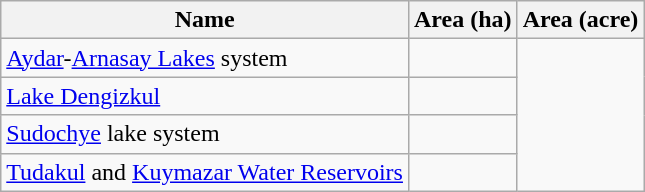<table class="wikitable sortable">
<tr>
<th scope="col" align=left>Name</th>
<th scope="col">Area (ha)</th>
<th scope="col">Area (acre)</th>
</tr>
<tr ---->
<td><a href='#'>Aydar</a>-<a href='#'>Arnasay Lakes</a> system</td>
<td></td>
</tr>
<tr ---->
<td><a href='#'>Lake Dengizkul</a></td>
<td></td>
</tr>
<tr ---->
<td><a href='#'>Sudochye</a> lake system</td>
<td></td>
</tr>
<tr ---->
<td><a href='#'>Tudakul</a> and <a href='#'>Kuymazar Water Reservoirs</a></td>
<td></td>
</tr>
</table>
